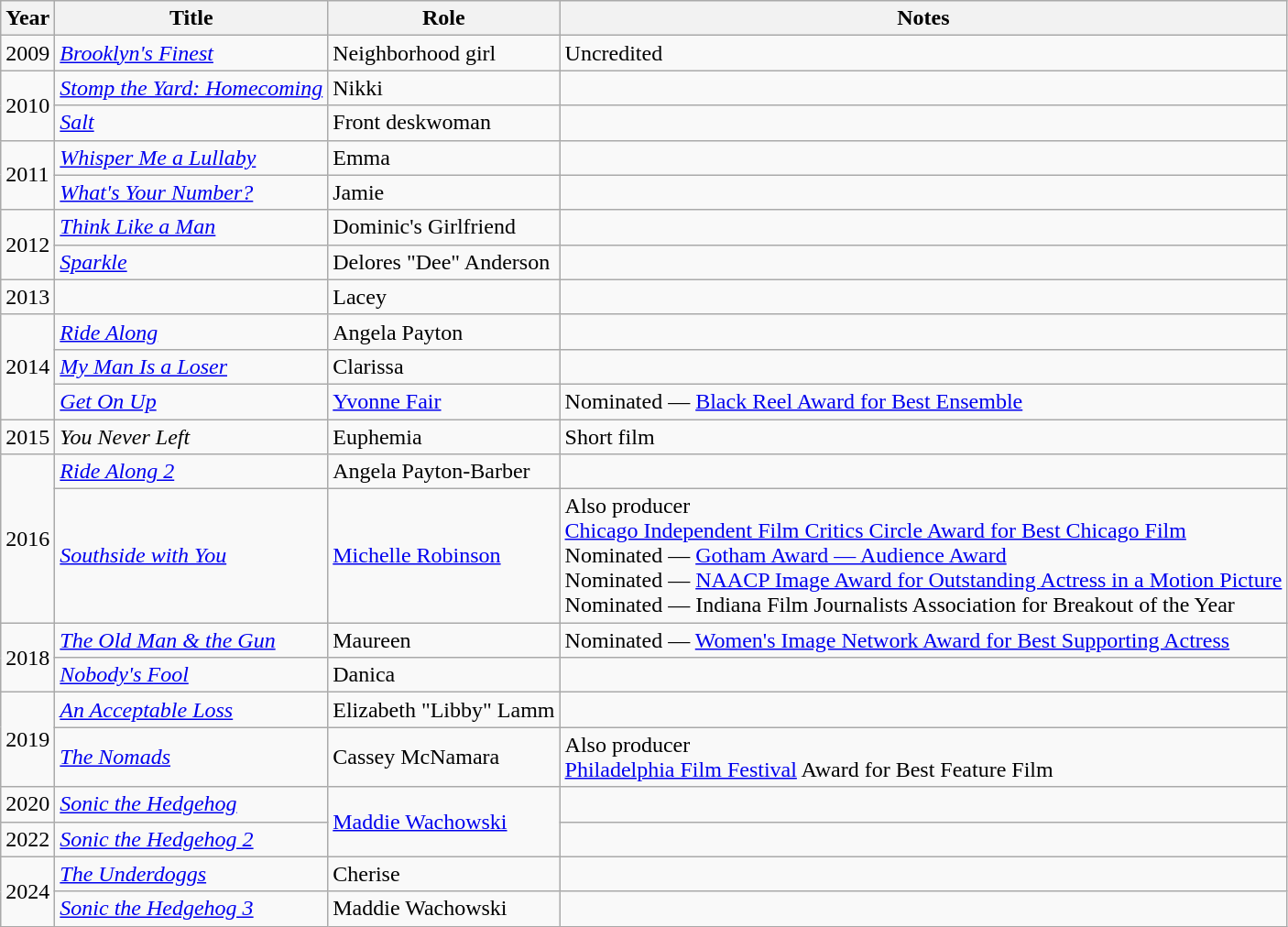<table class="wikitable sortable">
<tr>
<th>Year</th>
<th>Title</th>
<th>Role</th>
<th class="unsortable">Notes</th>
</tr>
<tr>
<td>2009</td>
<td><em><a href='#'>Brooklyn's Finest</a></em></td>
<td>Neighborhood girl</td>
<td>Uncredited</td>
</tr>
<tr>
<td rowspan="2">2010</td>
<td><em><a href='#'>Stomp the Yard: Homecoming</a></em></td>
<td>Nikki</td>
<td></td>
</tr>
<tr>
<td><em><a href='#'>Salt</a></em></td>
<td>Front deskwoman</td>
<td></td>
</tr>
<tr>
<td rowspan="2">2011</td>
<td><em><a href='#'>Whisper Me a Lullaby</a></em></td>
<td>Emma</td>
<td></td>
</tr>
<tr>
<td><em><a href='#'>What's Your Number?</a></em></td>
<td>Jamie</td>
<td></td>
</tr>
<tr>
<td rowspan="2">2012</td>
<td><em><a href='#'>Think Like a Man</a></em></td>
<td>Dominic's Girlfriend</td>
<td></td>
</tr>
<tr>
<td><em><a href='#'>Sparkle</a></em></td>
<td>Delores "Dee" Anderson</td>
<td></td>
</tr>
<tr>
<td>2013</td>
<td><em></em></td>
<td>Lacey</td>
<td></td>
</tr>
<tr>
<td rowspan="3">2014</td>
<td><em><a href='#'>Ride Along</a></em></td>
<td>Angela Payton</td>
<td></td>
</tr>
<tr>
<td><em><a href='#'>My Man Is a Loser</a></em></td>
<td>Clarissa</td>
<td></td>
</tr>
<tr>
<td><em><a href='#'>Get On Up</a></em></td>
<td><a href='#'>Yvonne Fair</a></td>
<td>Nominated — <a href='#'>Black Reel Award for Best Ensemble</a></td>
</tr>
<tr>
<td>2015</td>
<td><em>You Never Left</em></td>
<td>Euphemia</td>
<td>Short film</td>
</tr>
<tr>
<td rowspan="2">2016</td>
<td><em><a href='#'>Ride Along 2</a></em></td>
<td>Angela Payton-Barber</td>
<td></td>
</tr>
<tr>
<td><em><a href='#'>Southside with You</a></em></td>
<td><a href='#'>Michelle Robinson</a></td>
<td>Also producer<br><a href='#'>Chicago Independent Film Critics Circle Award for Best Chicago Film</a><br>Nominated — <a href='#'>Gotham Award — Audience Award</a><br>Nominated — <a href='#'>NAACP Image Award for Outstanding Actress in a Motion Picture</a><br>Nominated — Indiana Film Journalists Association for Breakout of the Year</td>
</tr>
<tr>
<td rowspan="2">2018</td>
<td><em><a href='#'>The Old Man & the Gun</a></em></td>
<td>Maureen</td>
<td>Nominated — <a href='#'>Women's Image Network Award for Best Supporting Actress</a></td>
</tr>
<tr>
<td><em><a href='#'>Nobody's Fool</a></em></td>
<td>Danica</td>
<td></td>
</tr>
<tr>
<td rowspan="2">2019</td>
<td><em><a href='#'>An Acceptable Loss</a></em></td>
<td>Elizabeth "Libby" Lamm</td>
<td></td>
</tr>
<tr>
<td><em><a href='#'>The Nomads</a></em></td>
<td>Cassey McNamara</td>
<td>Also producer<br><a href='#'>Philadelphia Film Festival</a> Award for Best Feature Film</td>
</tr>
<tr>
<td>2020</td>
<td><em><a href='#'>Sonic the Hedgehog</a></em></td>
<td rowspan="2"><a href='#'>Maddie Wachowski</a></td>
<td></td>
</tr>
<tr>
<td>2022</td>
<td><em><a href='#'>Sonic the Hedgehog 2</a></em></td>
<td></td>
</tr>
<tr>
<td rowspan="2">2024</td>
<td><em><a href='#'>The Underdoggs</a></em></td>
<td>Cherise</td>
<td></td>
</tr>
<tr>
<td><em><a href='#'>Sonic the Hedgehog 3</a></em></td>
<td>Maddie Wachowski</td>
<td></td>
</tr>
</table>
